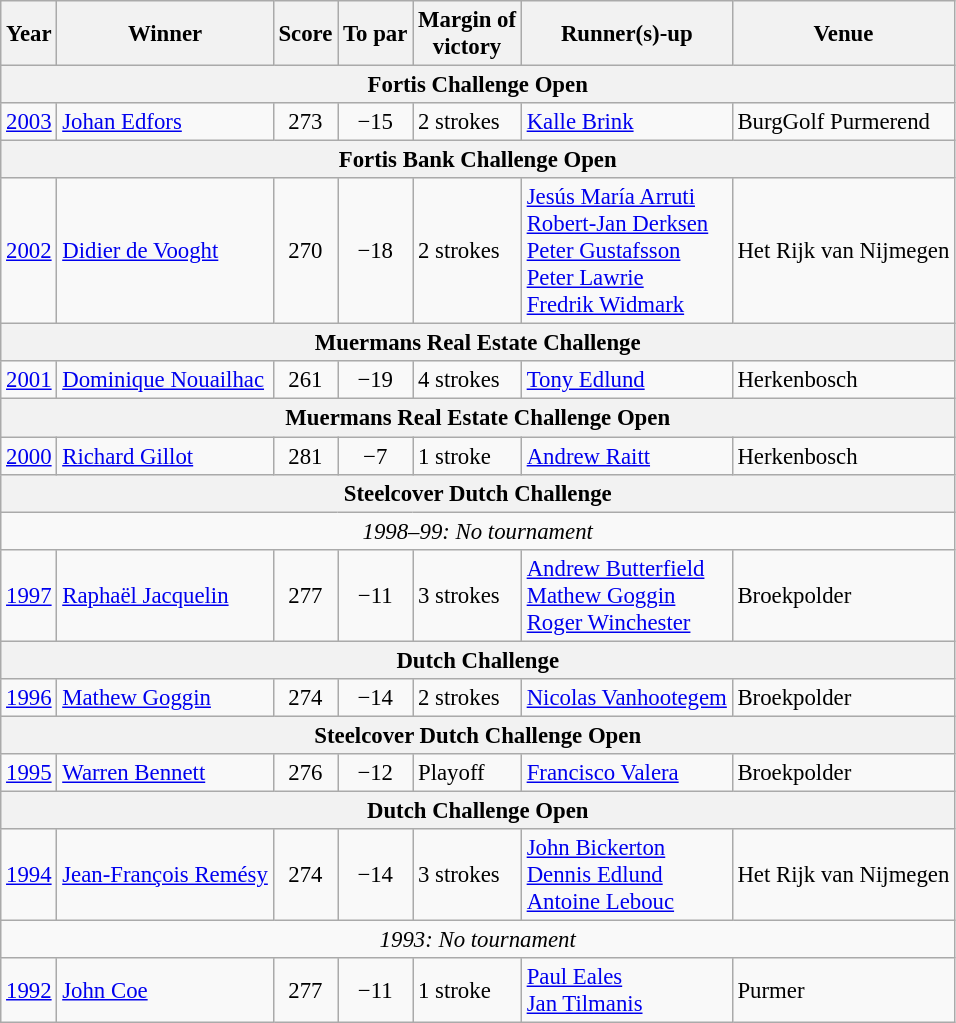<table class=wikitable style="font-size:95%">
<tr>
<th>Year</th>
<th>Winner</th>
<th>Score</th>
<th>To par</th>
<th>Margin of<br>victory</th>
<th>Runner(s)-up</th>
<th>Venue</th>
</tr>
<tr>
<th colspan=7>Fortis Challenge Open</th>
</tr>
<tr>
<td><a href='#'>2003</a></td>
<td> <a href='#'>Johan Edfors</a></td>
<td align=center>273</td>
<td align=center>−15</td>
<td>2 strokes</td>
<td> <a href='#'>Kalle Brink</a></td>
<td>BurgGolf Purmerend</td>
</tr>
<tr>
<th colspan=7>Fortis Bank Challenge Open</th>
</tr>
<tr>
<td><a href='#'>2002</a></td>
<td> <a href='#'>Didier de Vooght</a></td>
<td align=center>270</td>
<td align=center>−18</td>
<td>2 strokes</td>
<td> <a href='#'>Jesús María Arruti</a><br> <a href='#'>Robert-Jan Derksen</a><br> <a href='#'>Peter Gustafsson</a><br> <a href='#'>Peter Lawrie</a><br> <a href='#'>Fredrik Widmark</a></td>
<td>Het Rijk van Nijmegen</td>
</tr>
<tr>
<th colspan=7>Muermans Real Estate Challenge</th>
</tr>
<tr>
<td><a href='#'>2001</a></td>
<td> <a href='#'>Dominique Nouailhac</a></td>
<td align=center>261</td>
<td align=center>−19</td>
<td>4 strokes</td>
<td> <a href='#'>Tony Edlund</a></td>
<td>Herkenbosch</td>
</tr>
<tr>
<th colspan=7>Muermans Real Estate Challenge Open</th>
</tr>
<tr>
<td><a href='#'>2000</a></td>
<td> <a href='#'>Richard Gillot</a></td>
<td align=center>281</td>
<td align=center>−7</td>
<td>1 stroke</td>
<td> <a href='#'>Andrew Raitt</a></td>
<td>Herkenbosch</td>
</tr>
<tr>
<th colspan=7>Steelcover Dutch Challenge</th>
</tr>
<tr>
<td align=center colspan=7><em>1998–99: No tournament</em></td>
</tr>
<tr>
<td><a href='#'>1997</a></td>
<td> <a href='#'>Raphaël Jacquelin</a></td>
<td align=center>277</td>
<td align=center>−11</td>
<td>3 strokes</td>
<td> <a href='#'>Andrew Butterfield</a><br> <a href='#'>Mathew Goggin</a><br> <a href='#'>Roger Winchester</a></td>
<td>Broekpolder</td>
</tr>
<tr>
<th colspan=7>Dutch Challenge</th>
</tr>
<tr>
<td><a href='#'>1996</a></td>
<td> <a href='#'>Mathew Goggin</a></td>
<td align=center>274</td>
<td align=center>−14</td>
<td>2 strokes</td>
<td> <a href='#'>Nicolas Vanhootegem</a></td>
<td>Broekpolder</td>
</tr>
<tr>
<th colspan=7>Steelcover Dutch Challenge Open</th>
</tr>
<tr>
<td><a href='#'>1995</a></td>
<td> <a href='#'>Warren Bennett</a></td>
<td align=center>276</td>
<td align=center>−12</td>
<td>Playoff</td>
<td> <a href='#'>Francisco Valera</a></td>
<td>Broekpolder</td>
</tr>
<tr>
<th colspan=7>Dutch Challenge Open</th>
</tr>
<tr>
<td><a href='#'>1994</a></td>
<td> <a href='#'>Jean-François Remésy</a></td>
<td align=center>274</td>
<td align=center>−14</td>
<td>3 strokes</td>
<td> <a href='#'>John Bickerton</a><br> <a href='#'>Dennis Edlund</a><br> <a href='#'>Antoine Lebouc</a></td>
<td>Het Rijk van Nijmegen</td>
</tr>
<tr>
<td colspan=7 align=center><em>1993: No tournament</em></td>
</tr>
<tr>
<td><a href='#'>1992</a></td>
<td> <a href='#'>John Coe</a></td>
<td align=center>277</td>
<td align=center>−11</td>
<td>1 stroke</td>
<td> <a href='#'>Paul Eales</a><br> <a href='#'>Jan Tilmanis</a></td>
<td>Purmer</td>
</tr>
</table>
